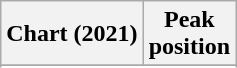<table class="wikitable sortable plainrowheaders" style="text-align:center">
<tr>
<th scope="col">Chart (2021)</th>
<th scope="col">Peak<br>position</th>
</tr>
<tr>
</tr>
<tr>
</tr>
<tr>
</tr>
</table>
